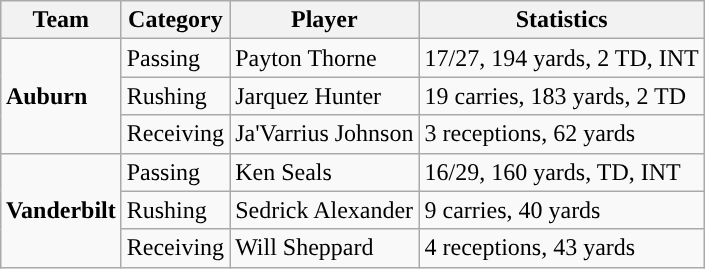<table class="wikitable" style="float: right;">
<tr>
<th>Team</th>
<th>Category</th>
<th>Player</th>
<th>Statistics</th>
</tr>
<tr>
<td rowspan=3><strong>Auburn</strong></td>
<td>Passing</td>
<td>Payton Thorne</td>
<td>17/27, 194 yards, 2 TD, INT</td>
</tr>
<tr>
<td>Rushing</td>
<td>Jarquez Hunter</td>
<td>19 carries, 183 yards, 2 TD</td>
</tr>
<tr>
<td>Receiving</td>
<td>Ja'Varrius Johnson</td>
<td>3 receptions, 62 yards</td>
</tr>
<tr>
<td rowspan=3><strong>Vanderbilt</strong></td>
<td>Passing</td>
<td>Ken Seals</td>
<td>16/29, 160 yards, TD, INT</td>
</tr>
<tr>
<td>Rushing</td>
<td>Sedrick Alexander</td>
<td>9 carries, 40 yards</td>
</tr>
<tr>
<td>Receiving</td>
<td>Will Sheppard</td>
<td>4 receptions, 43 yards</td>
</tr>
</table>
